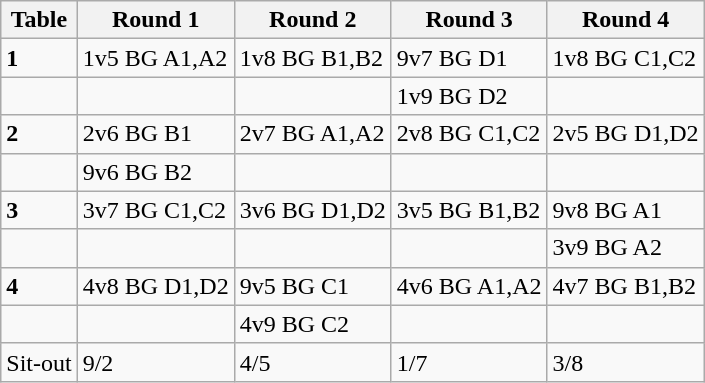<table class="wikitable">
<tr>
<th>Table</th>
<th>Round 1</th>
<th>Round 2</th>
<th>Round 3</th>
<th>Round 4</th>
</tr>
<tr>
<td><strong>1</strong></td>
<td>1v5 BG A1,A2</td>
<td>1v8 BG B1,B2</td>
<td>9v7 BG D1</td>
<td>1v8 BG C1,C2</td>
</tr>
<tr>
<td></td>
<td></td>
<td></td>
<td>1v9 BG D2</td>
<td></td>
</tr>
<tr>
<td><strong>2</strong></td>
<td>2v6 BG B1</td>
<td>2v7 BG A1,A2</td>
<td>2v8 BG C1,C2</td>
<td>2v5 BG D1,D2</td>
</tr>
<tr>
<td></td>
<td>9v6 BG B2</td>
<td></td>
<td></td>
<td></td>
</tr>
<tr>
<td><strong>3</strong></td>
<td>3v7 BG C1,C2</td>
<td>3v6 BG D1,D2</td>
<td>3v5 BG B1,B2</td>
<td>9v8 BG A1</td>
</tr>
<tr>
<td></td>
<td></td>
<td></td>
<td></td>
<td>3v9 BG A2</td>
</tr>
<tr>
<td><strong>4</strong></td>
<td>4v8 BG D1,D2</td>
<td>9v5 BG C1</td>
<td>4v6 BG A1,A2</td>
<td>4v7 BG B1,B2</td>
</tr>
<tr>
<td></td>
<td></td>
<td>4v9 BG C2</td>
<td></td>
<td></td>
</tr>
<tr>
<td>Sit-out</td>
<td>9/2</td>
<td>4/5</td>
<td>1/7</td>
<td>3/8</td>
</tr>
</table>
